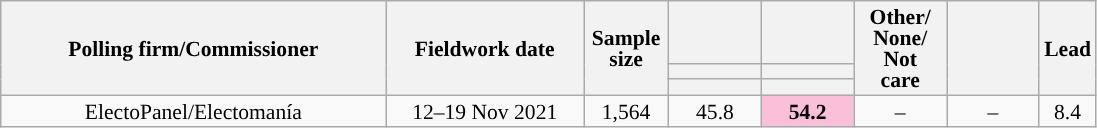<table class="wikitable collapsible collapsed" style="text-align:center; font-size:90%; line-height:14px;">
<tr style="height:42px;">
<th style="width:250px;" rowspan="3">Polling firm/Commissioner</th>
<th style="width:125px;" rowspan="3">Fieldwork date</th>
<th style="width:50px;" rowspan="3">Sample size</th>
<th style="width:55px;"></th>
<th style="width:55px;"></th>
<th style="width:55px;" rowspan="3">Other/<br>None/<br>Not<br>care</th>
<th style="width:55px;" rowspan="3"></th>
<th style="width:30px;" rowspan="3">Lead</th>
</tr>
<tr>
<th style="color:inherit;background:"></th>
<th style="color:inherit;background:"></th>
</tr>
<tr>
<th></th>
<th></th>
</tr>
<tr>
<td>ElectoPanel/Electomanía</td>
<td>12–19 Nov 2021</td>
<td>1,564</td>
<td>45.8</td>
<td style= "background:#FAC0D9;"><strong>54.2</strong></td>
<td>–</td>
<td>–</td>
<td style="background:">8.4</td>
</tr>
</table>
